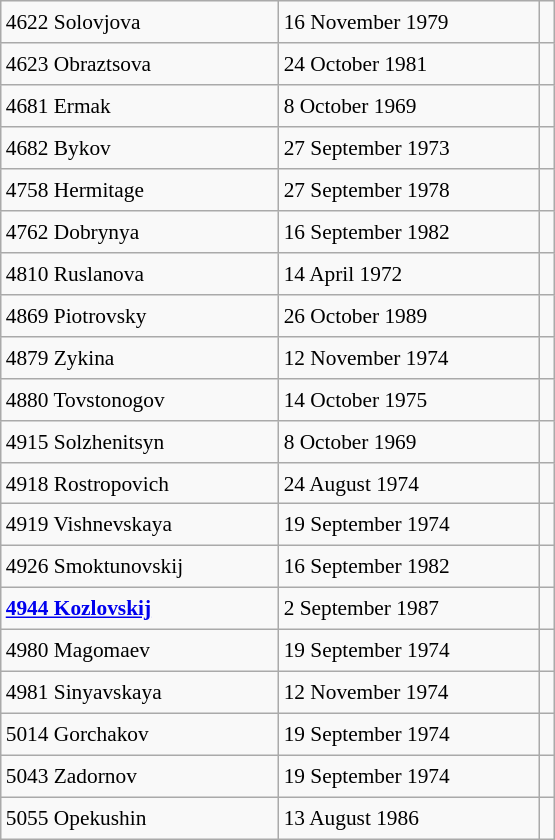<table class="wikitable" style="font-size: 89%; float: left; width: 26em; margin-right: 1em; height: 560px">
<tr>
<td>4622 Solovjova</td>
<td>16 November 1979</td>
<td></td>
</tr>
<tr>
<td>4623 Obraztsova</td>
<td>24 October 1981</td>
<td></td>
</tr>
<tr>
<td>4681 Ermak</td>
<td>8 October 1969</td>
<td></td>
</tr>
<tr>
<td>4682 Bykov</td>
<td>27 September 1973</td>
<td></td>
</tr>
<tr>
<td>4758 Hermitage</td>
<td>27 September 1978</td>
<td></td>
</tr>
<tr>
<td>4762 Dobrynya</td>
<td>16 September 1982</td>
<td></td>
</tr>
<tr>
<td>4810 Ruslanova</td>
<td>14 April 1972</td>
<td></td>
</tr>
<tr>
<td>4869 Piotrovsky</td>
<td>26 October 1989</td>
<td></td>
</tr>
<tr>
<td>4879 Zykina</td>
<td>12 November 1974</td>
<td></td>
</tr>
<tr>
<td>4880 Tovstonogov</td>
<td>14 October 1975</td>
<td></td>
</tr>
<tr>
<td>4915 Solzhenitsyn</td>
<td>8 October 1969</td>
<td></td>
</tr>
<tr>
<td>4918 Rostropovich</td>
<td>24 August 1974</td>
<td></td>
</tr>
<tr>
<td>4919 Vishnevskaya</td>
<td>19 September 1974</td>
<td></td>
</tr>
<tr>
<td>4926 Smoktunovskij</td>
<td>16 September 1982</td>
<td></td>
</tr>
<tr>
<td><strong><a href='#'>4944 Kozlovskij</a></strong></td>
<td>2 September 1987</td>
<td></td>
</tr>
<tr>
<td>4980 Magomaev</td>
<td>19 September 1974</td>
<td></td>
</tr>
<tr>
<td>4981 Sinyavskaya</td>
<td>12 November 1974</td>
<td></td>
</tr>
<tr>
<td>5014 Gorchakov</td>
<td>19 September 1974</td>
<td></td>
</tr>
<tr>
<td>5043 Zadornov</td>
<td>19 September 1974</td>
<td></td>
</tr>
<tr>
<td>5055 Opekushin</td>
<td>13 August 1986</td>
<td></td>
</tr>
</table>
